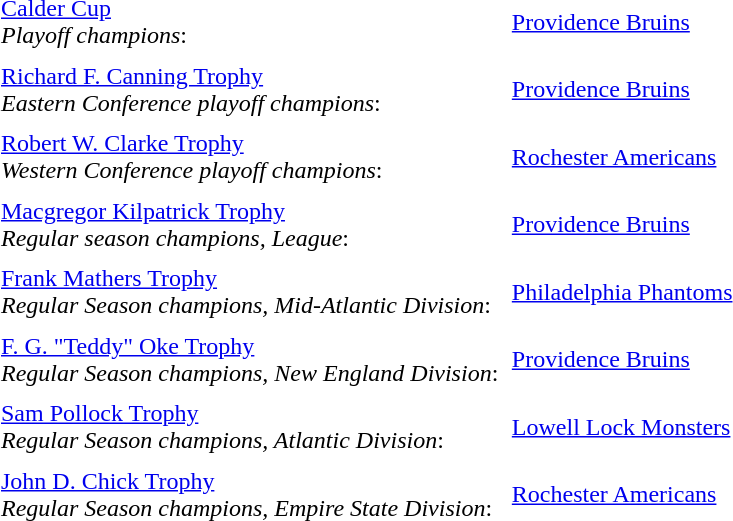<table cellpadding="3" cellspacing="3">
<tr>
<td><a href='#'>Calder Cup</a><br><em>Playoff champions</em>:</td>
<td><a href='#'>Providence Bruins</a></td>
</tr>
<tr>
<td><a href='#'>Richard F. Canning Trophy</a><br><em>Eastern Conference playoff champions</em>:</td>
<td><a href='#'>Providence Bruins</a></td>
</tr>
<tr>
<td><a href='#'>Robert W. Clarke Trophy</a><br><em>Western Conference playoff champions</em>:</td>
<td><a href='#'>Rochester Americans</a></td>
</tr>
<tr>
<td><a href='#'>Macgregor Kilpatrick Trophy</a><br><em>Regular season champions, League</em>:</td>
<td><a href='#'>Providence Bruins</a></td>
</tr>
<tr>
<td><a href='#'>Frank Mathers Trophy</a><br><em>Regular Season champions, Mid-Atlantic Division</em>:</td>
<td><a href='#'>Philadelphia Phantoms</a></td>
</tr>
<tr>
<td><a href='#'>F. G. "Teddy" Oke Trophy</a><br><em>Regular Season champions, New England Division</em>:</td>
<td><a href='#'>Providence Bruins</a></td>
</tr>
<tr>
<td><a href='#'>Sam Pollock Trophy</a><br><em>Regular Season champions, Atlantic Division</em>:</td>
<td><a href='#'>Lowell Lock Monsters</a></td>
</tr>
<tr>
<td><a href='#'>John D. Chick Trophy</a><br><em>Regular Season champions, Empire State Division</em>:</td>
<td><a href='#'>Rochester Americans</a></td>
</tr>
</table>
